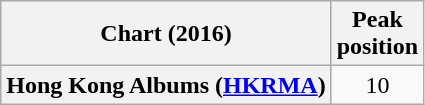<table class="wikitable plainrowheaders sortable">
<tr>
<th>Chart (2016)</th>
<th>Peak<br>position</th>
</tr>
<tr>
<th scope="row">Hong Kong Albums (<a href='#'>HKRMA</a>)</th>
<td style="text-align:center;">10</td>
</tr>
</table>
